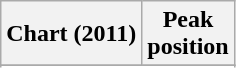<table class="wikitable plainrowheaders sortable">
<tr>
<th scope="col">Chart (2011)</th>
<th scope="col">Peak<br>position</th>
</tr>
<tr>
</tr>
<tr>
</tr>
<tr>
</tr>
<tr>
</tr>
<tr>
</tr>
</table>
